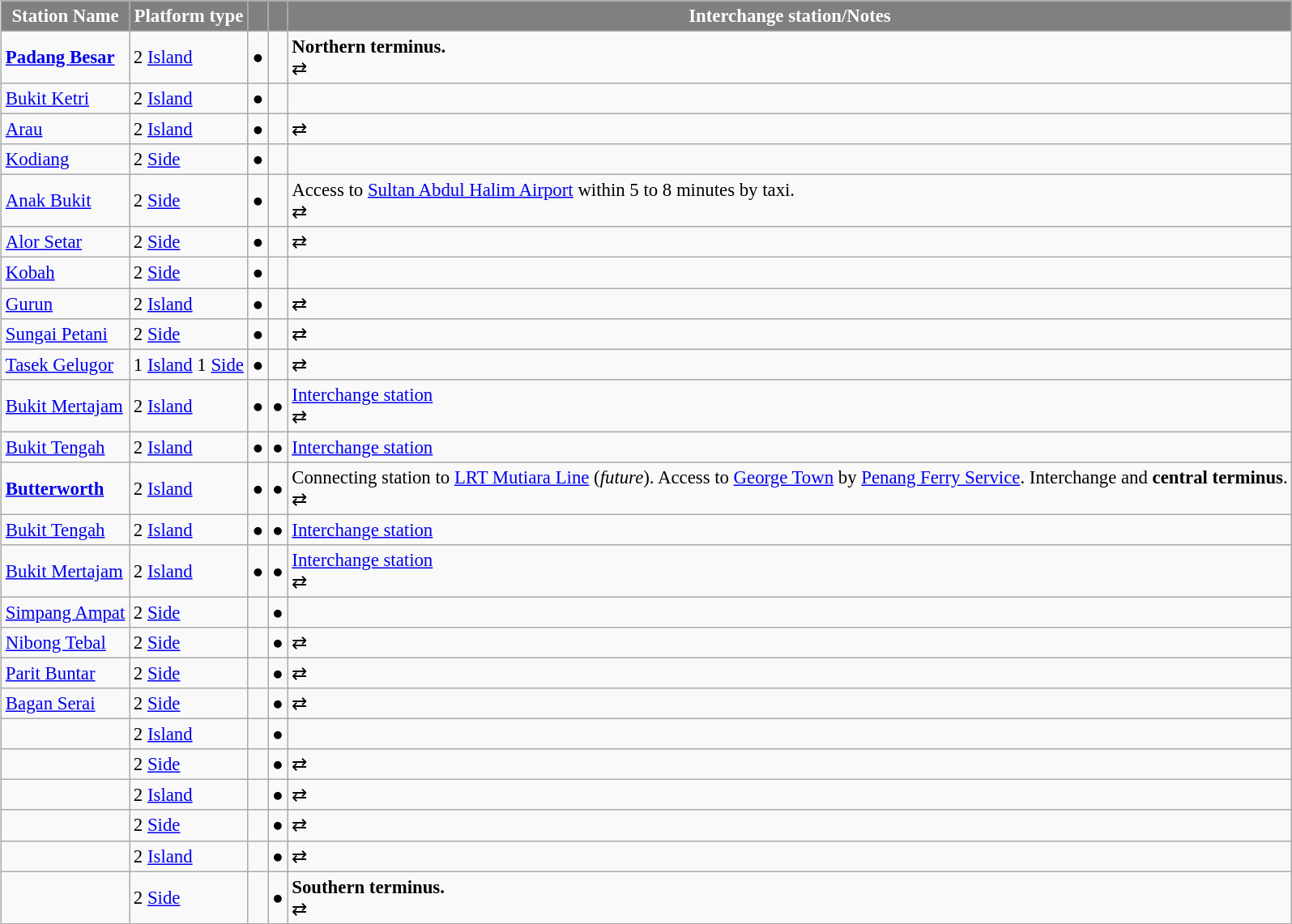<table class="wikitable sortable" style="margin-left:1em; margin-bottom:1em; color:black; font-size:95%;">
<tr style="background:grey; text-align:center; color:white;">
<td><strong>Station Name</strong></td>
<td><strong>Platform type</strong></td>
<td><strong></strong></td>
<td><strong></strong></td>
<td><strong>Interchange station/Notes</strong></td>
</tr>
<tr>
<td><strong><a href='#'>Padang Besar</a></strong></td>
<td>2 <a href='#'>Island</a></td>
<td align="center">●</td>
<td></td>
<td><strong>Northern terminus.</strong><br>⇄ </td>
</tr>
<tr>
<td><a href='#'>Bukit Ketri</a></td>
<td>2 <a href='#'>Island</a></td>
<td align="center">●</td>
<td></td>
<td></td>
</tr>
<tr>
<td><a href='#'>Arau</a></td>
<td>2 <a href='#'>Island</a></td>
<td align="center">●</td>
<td></td>
<td>⇄ </td>
</tr>
<tr>
<td><a href='#'>Kodiang</a></td>
<td>2 <a href='#'>Side</a></td>
<td align="center">●</td>
<td></td>
<td></td>
</tr>
<tr>
<td><a href='#'>Anak Bukit</a></td>
<td>2 <a href='#'>Side</a></td>
<td align="center">●</td>
<td></td>
<td>Access to <a href='#'>Sultan Abdul Halim Airport</a> within 5 to 8 minutes by taxi.<br>⇄ </td>
</tr>
<tr>
<td><a href='#'>Alor Setar</a></td>
<td>2 <a href='#'>Side</a></td>
<td align="center">●</td>
<td></td>
<td>⇄ </td>
</tr>
<tr>
<td><a href='#'>Kobah</a></td>
<td>2 <a href='#'>Side</a></td>
<td align="center">●</td>
<td></td>
<td></td>
</tr>
<tr>
<td><a href='#'>Gurun</a></td>
<td>2 <a href='#'>Island</a></td>
<td align="center">●</td>
<td></td>
<td>⇄ </td>
</tr>
<tr>
<td><a href='#'>Sungai Petani</a></td>
<td>2 <a href='#'>Side</a></td>
<td align="center">●</td>
<td></td>
<td>⇄ </td>
</tr>
<tr>
<td><a href='#'>Tasek Gelugor</a></td>
<td>1 <a href='#'>Island</a> 1 <a href='#'>Side</a></td>
<td align="center">●</td>
<td></td>
<td>⇄ </td>
</tr>
<tr>
<td><a href='#'>Bukit Mertajam</a></td>
<td>2 <a href='#'>Island</a></td>
<td align="center">●</td>
<td align="center">●</td>
<td><a href='#'>Interchange station</a><br>⇄ </td>
</tr>
<tr>
<td><a href='#'>Bukit Tengah</a></td>
<td>2 <a href='#'>Island</a></td>
<td align="center">●</td>
<td align="center">●</td>
<td><a href='#'>Interchange station</a></td>
</tr>
<tr>
<td><strong><a href='#'>Butterworth</a></strong></td>
<td>2 <a href='#'>Island</a></td>
<td align="center">●</td>
<td align="center">●</td>
<td>Connecting station to <em></em> <a href='#'>LRT Mutiara Line</a> (<em>future</em>). Access to <a href='#'>George Town</a> by <a href='#'>Penang Ferry Service</a>. Interchange and <strong>central terminus</strong>.<br>⇄ </td>
</tr>
<tr>
<td><a href='#'>Bukit Tengah</a></td>
<td>2 <a href='#'>Island</a></td>
<td align="center">●</td>
<td align="center">●</td>
<td><a href='#'>Interchange station</a></td>
</tr>
<tr>
<td><a href='#'>Bukit Mertajam</a></td>
<td>2 <a href='#'>Island</a></td>
<td align="center">●</td>
<td align="center">●</td>
<td><a href='#'>Interchange station</a><br>⇄ </td>
</tr>
<tr>
<td><a href='#'>Simpang Ampat</a></td>
<td>2 <a href='#'>Side</a></td>
<td></td>
<td align="center">●</td>
<td></td>
</tr>
<tr>
<td><a href='#'>Nibong Tebal</a></td>
<td>2 <a href='#'>Side</a></td>
<td></td>
<td align="center">●</td>
<td>⇄ </td>
</tr>
<tr>
<td><a href='#'>Parit Buntar</a></td>
<td>2 <a href='#'>Side</a></td>
<td></td>
<td align="center">●</td>
<td>⇄ </td>
</tr>
<tr>
<td><a href='#'>Bagan Serai</a></td>
<td>2 <a href='#'>Side</a></td>
<td></td>
<td align="center">●</td>
<td>⇄ </td>
</tr>
<tr>
<td></td>
<td>2 <a href='#'>Island</a></td>
<td></td>
<td align="center">●</td>
<td></td>
</tr>
<tr>
<td></td>
<td>2 <a href='#'>Side</a></td>
<td></td>
<td align="center">●</td>
<td>⇄ </td>
</tr>
<tr>
<td></td>
<td>2 <a href='#'>Island</a></td>
<td></td>
<td align="center">●</td>
<td>⇄ </td>
</tr>
<tr>
<td></td>
<td>2 <a href='#'>Side</a></td>
<td></td>
<td align="center">●</td>
<td>⇄ </td>
</tr>
<tr>
<td></td>
<td>2 <a href='#'>Island</a></td>
<td></td>
<td align="center">●</td>
<td>⇄ </td>
</tr>
<tr>
<td><strong></strong></td>
<td>2 <a href='#'>Side</a></td>
<td></td>
<td align="center">●</td>
<td><strong>Southern terminus.</strong><br>⇄ </td>
</tr>
</table>
